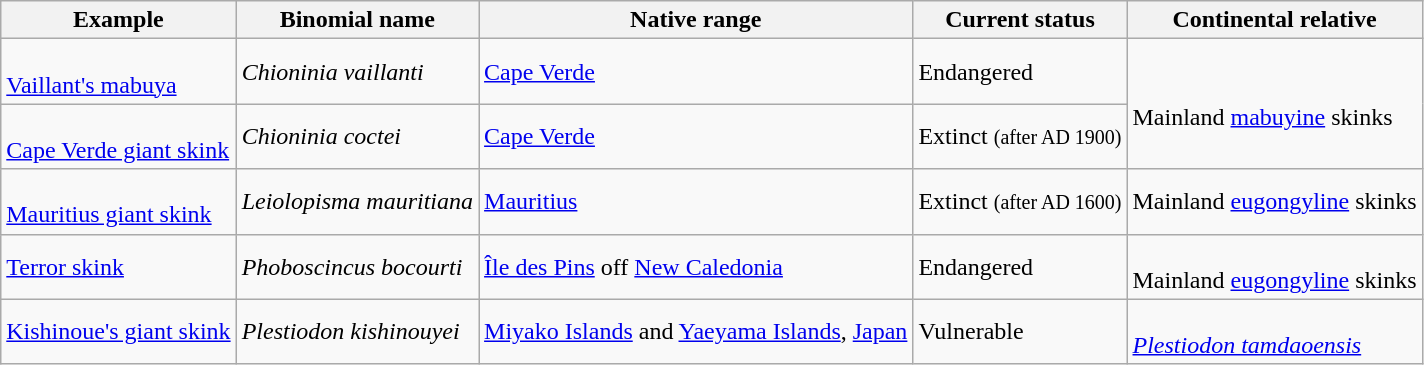<table class=wikitable>
<tr>
<th>Example</th>
<th>Binomial name</th>
<th>Native range</th>
<th>Current status</th>
<th>Continental relative</th>
</tr>
<tr>
<td><br><a href='#'>Vaillant's mabuya</a></td>
<td><em>Chioninia vaillanti</em></td>
<td><a href='#'>Cape Verde</a></td>
<td>Endangered</td>
<td rowspan="2"><br>Mainland <a href='#'>mabuyine</a> skinks</td>
</tr>
<tr>
<td><br><a href='#'>Cape Verde giant skink</a></td>
<td><em>Chioninia coctei</em></td>
<td><a href='#'>Cape Verde</a></td>
<td>Extinct <small>(after AD 1900)</small></td>
</tr>
<tr>
<td><br><a href='#'>Mauritius giant skink</a></td>
<td><em>Leiolopisma mauritiana</em></td>
<td><a href='#'>Mauritius</a></td>
<td>Extinct <small>(after AD 1600)</small></td>
<td>Mainland <a href='#'>eugongyline</a> skinks</td>
</tr>
<tr>
<td><a href='#'>Terror skink</a></td>
<td><em>Phoboscincus bocourti</em></td>
<td><a href='#'>Île des Pins</a> off <a href='#'>New Caledonia</a></td>
<td>Endangered</td>
<td><br>Mainland <a href='#'>eugongyline</a> skinks</td>
</tr>
<tr>
<td><a href='#'>Kishinoue's giant skink</a></td>
<td><em>Plestiodon kishinouyei</em></td>
<td><a href='#'>Miyako Islands</a> and <a href='#'>Yaeyama Islands</a>, <a href='#'>Japan</a></td>
<td>Vulnerable</td>
<td><br> <em><a href='#'>Plestiodon tamdaoensis</a> </em></td>
</tr>
</table>
